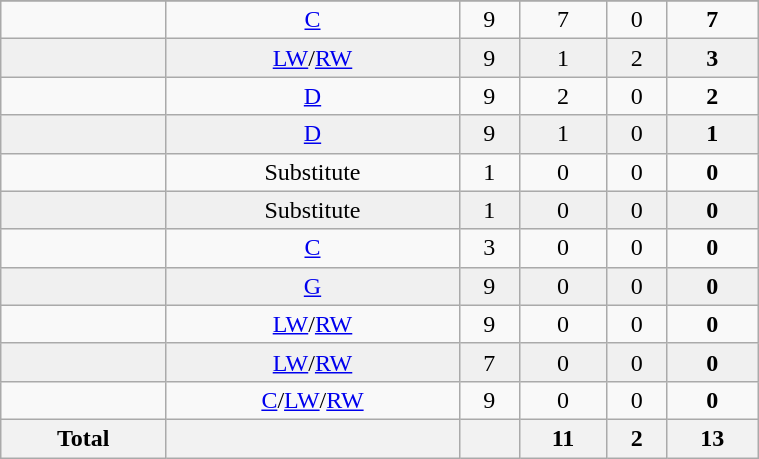<table class="wikitable sortable" width ="40%">
<tr align="center">
</tr>
<tr align="center" bgcolor="">
<td></td>
<td><a href='#'>C</a></td>
<td>9</td>
<td>7</td>
<td>0</td>
<td><strong>7</strong></td>
</tr>
<tr align="center" bgcolor="f0f0f0">
<td></td>
<td><a href='#'>LW</a>/<a href='#'>RW</a></td>
<td>9</td>
<td>1</td>
<td>2</td>
<td><strong>3</strong></td>
</tr>
<tr align="center" bgcolor="">
<td></td>
<td><a href='#'>D</a></td>
<td>9</td>
<td>2</td>
<td>0</td>
<td><strong>2</strong></td>
</tr>
<tr align="center" bgcolor="f0f0f0">
<td></td>
<td><a href='#'>D</a></td>
<td>9</td>
<td>1</td>
<td>0</td>
<td><strong>1</strong></td>
</tr>
<tr align="center" bgcolor="">
<td></td>
<td>Substitute</td>
<td>1</td>
<td>0</td>
<td>0</td>
<td><strong>0</strong></td>
</tr>
<tr align="center" bgcolor="f0f0f0">
<td></td>
<td>Substitute</td>
<td>1</td>
<td>0</td>
<td>0</td>
<td><strong>0</strong></td>
</tr>
<tr align="center" bgcolor="">
<td></td>
<td><a href='#'>C</a></td>
<td>3</td>
<td>0</td>
<td>0</td>
<td><strong>0</strong></td>
</tr>
<tr align="center" bgcolor="f0f0f0">
<td></td>
<td><a href='#'>G</a></td>
<td>9</td>
<td>0</td>
<td>0</td>
<td><strong>0</strong></td>
</tr>
<tr align="center" bgcolor="">
<td></td>
<td><a href='#'>LW</a>/<a href='#'>RW</a></td>
<td>9</td>
<td>0</td>
<td>0</td>
<td><strong>0</strong></td>
</tr>
<tr align="center" bgcolor="f0f0f0">
<td></td>
<td><a href='#'>LW</a>/<a href='#'>RW</a></td>
<td>7</td>
<td>0</td>
<td>0</td>
<td><strong>0</strong></td>
</tr>
<tr align="center" bgcolor="">
<td></td>
<td><a href='#'>C</a>/<a href='#'>LW</a>/<a href='#'>RW</a></td>
<td>9</td>
<td>0</td>
<td>0</td>
<td><strong>0</strong></td>
</tr>
<tr>
<th>Total</th>
<th></th>
<th></th>
<th>11</th>
<th>2</th>
<th>13</th>
</tr>
</table>
